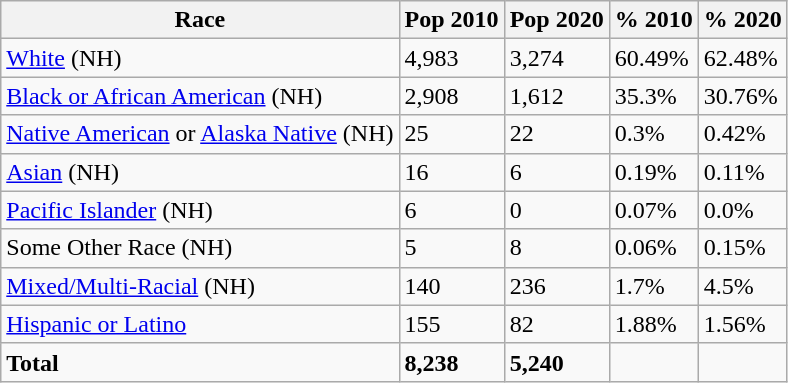<table class="wikitable">
<tr>
<th>Race</th>
<th>Pop 2010</th>
<th>Pop 2020</th>
<th>% 2010</th>
<th>% 2020</th>
</tr>
<tr>
<td><a href='#'>White</a> (NH)</td>
<td>4,983</td>
<td>3,274</td>
<td>60.49%</td>
<td>62.48%</td>
</tr>
<tr>
<td><a href='#'>Black or African American</a> (NH)</td>
<td>2,908</td>
<td>1,612</td>
<td>35.3%</td>
<td>30.76%</td>
</tr>
<tr>
<td><a href='#'>Native American</a> or <a href='#'>Alaska Native</a> (NH)</td>
<td>25</td>
<td>22</td>
<td>0.3%</td>
<td>0.42%</td>
</tr>
<tr>
<td><a href='#'>Asian</a> (NH)</td>
<td>16</td>
<td>6</td>
<td>0.19%</td>
<td>0.11%</td>
</tr>
<tr>
<td><a href='#'>Pacific Islander</a> (NH)</td>
<td>6</td>
<td>0</td>
<td>0.07%</td>
<td>0.0%</td>
</tr>
<tr>
<td>Some Other Race (NH)</td>
<td>5</td>
<td>8</td>
<td>0.06%</td>
<td>0.15%</td>
</tr>
<tr>
<td><a href='#'>Mixed/Multi-Racial</a> (NH)</td>
<td>140</td>
<td>236</td>
<td>1.7%</td>
<td>4.5%</td>
</tr>
<tr>
<td><a href='#'>Hispanic or Latino</a></td>
<td>155</td>
<td>82</td>
<td>1.88%</td>
<td>1.56%</td>
</tr>
<tr>
<td><strong>Total</strong></td>
<td><strong>8,238</strong></td>
<td><strong>5,240</strong></td>
<td></td>
<td></td>
</tr>
</table>
